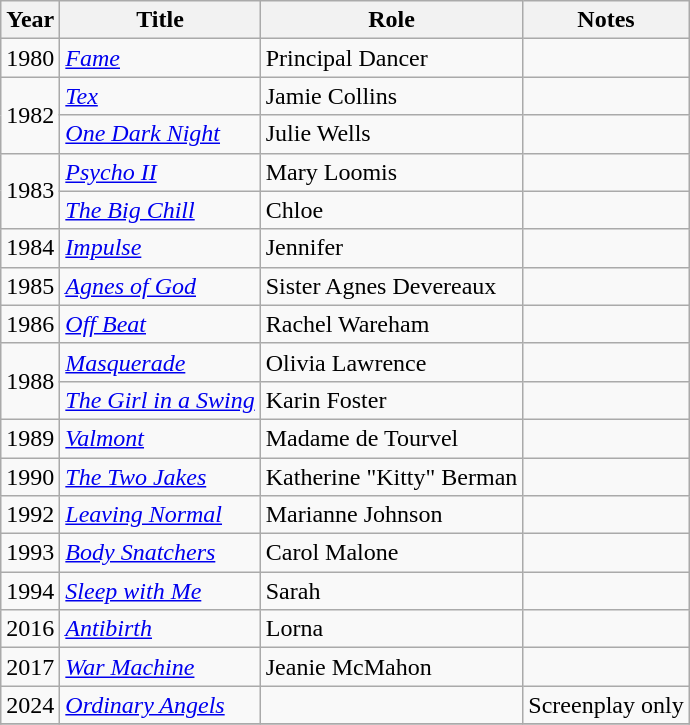<table class="wikitable sortable">
<tr>
<th>Year</th>
<th>Title</th>
<th>Role</th>
<th>Notes</th>
</tr>
<tr>
<td>1980</td>
<td><em><a href='#'>Fame</a></em></td>
<td>Principal Dancer</td>
<td></td>
</tr>
<tr>
<td rowspan="2">1982</td>
<td><em><a href='#'>Tex</a></em></td>
<td>Jamie Collins</td>
<td></td>
</tr>
<tr>
<td><em><a href='#'>One Dark Night</a></em></td>
<td>Julie Wells</td>
<td></td>
</tr>
<tr>
<td rowspan="2">1983</td>
<td><em><a href='#'>Psycho II</a></em></td>
<td>Mary Loomis</td>
<td></td>
</tr>
<tr>
<td data-sort-value="Big Chill, The"><em><a href='#'>The Big Chill</a></em></td>
<td>Chloe</td>
<td></td>
</tr>
<tr>
<td>1984</td>
<td><em><a href='#'>Impulse</a></em></td>
<td>Jennifer</td>
<td></td>
</tr>
<tr>
<td>1985</td>
<td><em><a href='#'>Agnes of God</a></em></td>
<td>Sister Agnes Devereaux</td>
<td></td>
</tr>
<tr>
<td>1986</td>
<td><em><a href='#'>Off Beat</a></em></td>
<td>Rachel Wareham</td>
<td></td>
</tr>
<tr>
<td rowspan="2">1988</td>
<td><em><a href='#'>Masquerade</a></em></td>
<td>Olivia Lawrence</td>
<td></td>
</tr>
<tr>
<td data-sort-value="Girl in a Swing, The"><em><a href='#'>The Girl in a Swing</a></em></td>
<td>Karin Foster</td>
<td></td>
</tr>
<tr>
<td>1989</td>
<td><em><a href='#'>Valmont</a></em></td>
<td>Madame de Tourvel</td>
<td></td>
</tr>
<tr>
<td>1990</td>
<td data-sort-value="Two Jakes, The"><em><a href='#'>The Two Jakes</a></em></td>
<td>Katherine "Kitty" Berman</td>
<td></td>
</tr>
<tr>
<td>1992</td>
<td><em><a href='#'>Leaving Normal</a></em></td>
<td>Marianne Johnson</td>
<td></td>
</tr>
<tr>
<td>1993</td>
<td><em><a href='#'>Body Snatchers</a></em></td>
<td>Carol Malone</td>
<td></td>
</tr>
<tr>
<td>1994</td>
<td><em><a href='#'>Sleep with Me</a></em></td>
<td>Sarah</td>
<td></td>
</tr>
<tr>
<td>2016</td>
<td><em><a href='#'>Antibirth</a></em></td>
<td>Lorna</td>
<td></td>
</tr>
<tr>
<td>2017</td>
<td><em><a href='#'>War Machine</a></em></td>
<td>Jeanie McMahon</td>
<td></td>
</tr>
<tr>
<td>2024</td>
<td><em><a href='#'>Ordinary Angels</a></em></td>
<td></td>
<td>Screenplay only</td>
</tr>
<tr>
</tr>
</table>
